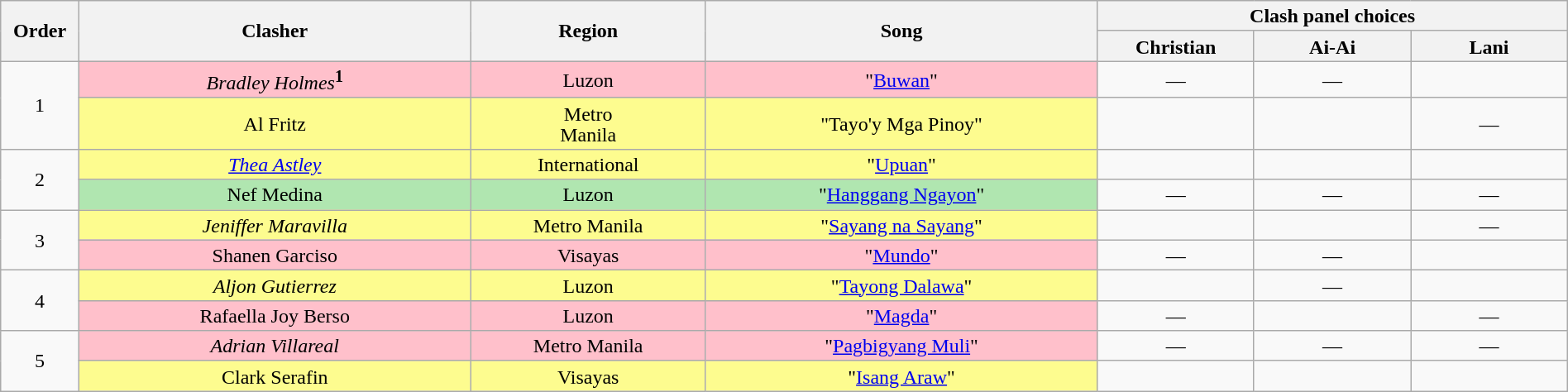<table class="wikitable" style="text-align:center; line-height:17px; width:100%;">
<tr>
<th rowspan="2" width="5%">Order</th>
<th rowspan="2" width="25%">Clasher</th>
<th rowspan="2">Region</th>
<th rowspan="2" width="25%">Song</th>
<th colspan="3" width="30%">Clash panel choices</th>
</tr>
<tr>
<th width="10%">Christian</th>
<th width="10%">Ai-Ai</th>
<th width="10%">Lani</th>
</tr>
<tr>
<td rowspan="2">1</td>
<td style="background:pink;"><em>Bradley Holmes</em><sup><strong>1</strong></sup></td>
<td style="background:pink;">Luzon</td>
<td style="background:pink;">"<a href='#'>Buwan</a>"</td>
<td>—</td>
<td>—</td>
<td><strong></strong></td>
</tr>
<tr>
<td style="background:#fdfc8f;">Al Fritz</td>
<td style="background:#fdfc8f;">Metro<br>Manila</td>
<td style="background:#fdfc8f;">"Tayo'y Mga Pinoy"</td>
<td><strong></strong></td>
<td><strong></strong></td>
<td>—</td>
</tr>
<tr>
<td rowspan="2">2</td>
<td style="background:#fdfc8f;"><em><a href='#'>Thea Astley</a></em></td>
<td style="background:#fdfc8f;">International</td>
<td style="background:#fdfc8f;">"<a href='#'>Upuan</a>"</td>
<td><strong></strong></td>
<td><strong></strong></td>
<td><strong></strong></td>
</tr>
<tr>
<td style="background:#b0e6b0;">Nef Medina</td>
<td style="background:#b0e6b0;">Luzon</td>
<td style="background:#b0e6b0;">"<a href='#'>Hanggang Ngayon</a>"</td>
<td>—</td>
<td>—</td>
<td>—</td>
</tr>
<tr>
<td rowspan="2">3</td>
<td style="background:#fdfc8f;"><em>Jeniffer Maravilla</em></td>
<td style="background:#fdfc8f;">Metro Manila</td>
<td style="background:#fdfc8f;">"<a href='#'>Sayang na Sayang</a>"</td>
<td><strong></strong></td>
<td><strong></strong></td>
<td>—</td>
</tr>
<tr>
<td style="background:pink;">Shanen Garciso</td>
<td style="background:pink;">Visayas</td>
<td style="background:pink;">"<a href='#'>Mundo</a>"</td>
<td>—</td>
<td>—</td>
<td><strong></strong></td>
</tr>
<tr>
<td rowspan="2">4</td>
<td style="background:#fdfc8f;"><em>Aljon Gutierrez</em></td>
<td style="background:#fdfc8f;">Luzon</td>
<td style="background:#fdfc8f;">"<a href='#'>Tayong Dalawa</a>"</td>
<td><strong></strong></td>
<td>—</td>
<td><strong></strong></td>
</tr>
<tr>
<td style="background:pink;">Rafaella Joy Berso</td>
<td style="background:pink;">Luzon</td>
<td style="background:pink;">"<a href='#'>Magda</a>"</td>
<td>—</td>
<td><strong></strong></td>
<td>—</td>
</tr>
<tr>
<td rowspan="2">5</td>
<td style="background:pink;"><em>Adrian Villareal</em></td>
<td style="background:pink;">Metro Manila</td>
<td style="background:pink;">"<a href='#'>Pagbigyang Muli</a>"</td>
<td>—</td>
<td>—</td>
<td>—</td>
</tr>
<tr>
<td style="background:#fdfc8f;">Clark Serafin</td>
<td style="background:#fdfc8f;">Visayas</td>
<td style="background:#fdfc8f;">"<a href='#'>Isang Araw</a>"</td>
<td><strong></strong></td>
<td><strong></strong></td>
<td><strong></strong></td>
</tr>
</table>
